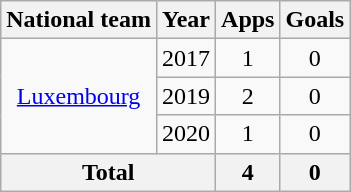<table class=wikitable style=text-align:center>
<tr>
<th>National team</th>
<th>Year</th>
<th>Apps</th>
<th>Goals</th>
</tr>
<tr>
<td rowspan=3><a href='#'>Luxembourg</a></td>
<td>2017</td>
<td>1</td>
<td>0</td>
</tr>
<tr>
<td>2019</td>
<td>2</td>
<td>0</td>
</tr>
<tr>
<td>2020</td>
<td>1</td>
<td>0</td>
</tr>
<tr>
<th colspan=2>Total</th>
<th>4</th>
<th>0</th>
</tr>
</table>
